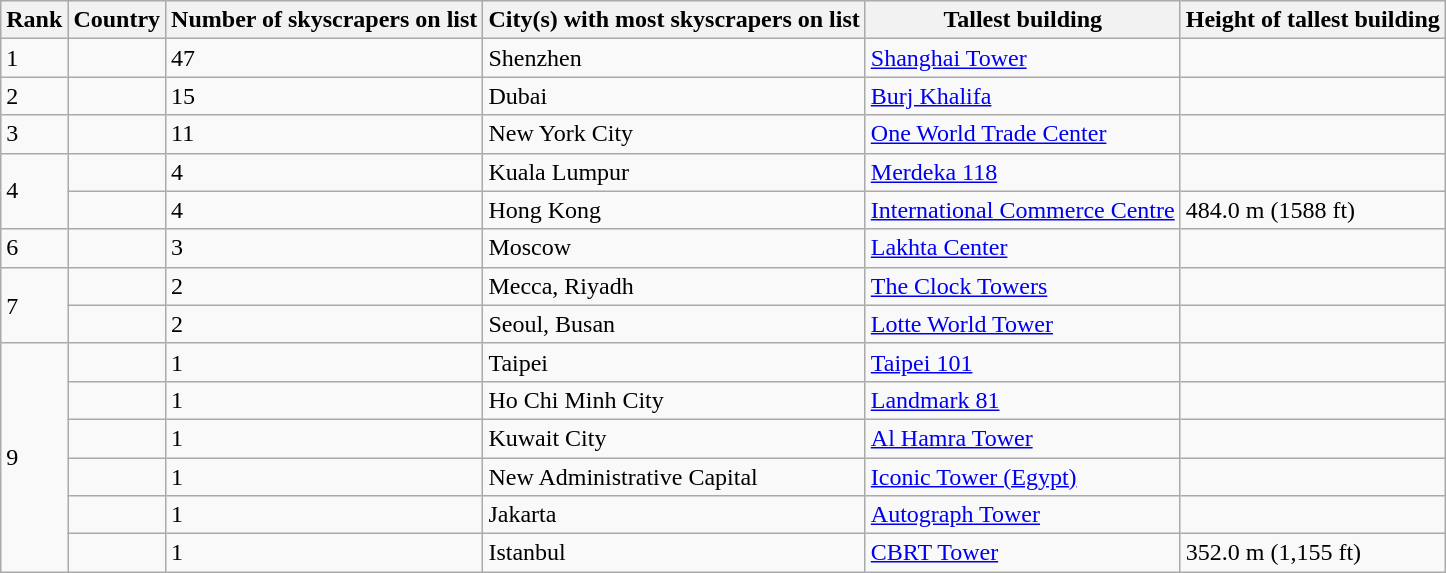<table class="wikitable sortable">
<tr style="background: #ececec;">
<th>Rank</th>
<th>Country</th>
<th>Number of skyscrapers on list</th>
<th>City(s) with most skyscrapers on list</th>
<th>Tallest building</th>
<th>Height of tallest building</th>
</tr>
<tr>
<td>1</td>
<td></td>
<td>47</td>
<td>Shenzhen</td>
<td><a href='#'>Shanghai Tower</a></td>
<td></td>
</tr>
<tr>
<td>2</td>
<td></td>
<td>15</td>
<td>Dubai</td>
<td><a href='#'>Burj Khalifa</a></td>
<td></td>
</tr>
<tr>
<td>3</td>
<td></td>
<td>11</td>
<td>New York City</td>
<td><a href='#'>One World Trade Center</a></td>
<td></td>
</tr>
<tr>
<td rowspan="2">4</td>
<td></td>
<td>4</td>
<td>Kuala Lumpur</td>
<td><a href='#'>Merdeka 118</a></td>
<td></td>
</tr>
<tr>
<td></td>
<td>4</td>
<td>Hong Kong</td>
<td><a href='#'>International Commerce Centre</a></td>
<td>484.0 m (1588 ft)</td>
</tr>
<tr>
<td>6</td>
<td></td>
<td>3</td>
<td>Moscow</td>
<td><a href='#'>Lakhta Center</a></td>
<td></td>
</tr>
<tr>
<td rowspan=2>7</td>
<td></td>
<td>2</td>
<td>Mecca, Riyadh</td>
<td><a href='#'>The Clock Towers</a></td>
<td></td>
</tr>
<tr>
<td></td>
<td>2</td>
<td>Seoul, Busan</td>
<td><a href='#'>Lotte World Tower</a></td>
<td></td>
</tr>
<tr>
<td rowspan="6">9</td>
<td></td>
<td>1</td>
<td>Taipei</td>
<td><a href='#'>Taipei 101</a></td>
<td></td>
</tr>
<tr>
<td></td>
<td>1</td>
<td>Ho Chi Minh City</td>
<td><a href='#'>Landmark 81</a></td>
<td></td>
</tr>
<tr>
<td></td>
<td>1</td>
<td>Kuwait City</td>
<td><a href='#'>Al Hamra Tower</a></td>
<td></td>
</tr>
<tr>
<td></td>
<td>1</td>
<td>New Administrative Capital</td>
<td><a href='#'>Iconic Tower (Egypt)</a></td>
<td></td>
</tr>
<tr>
<td></td>
<td>1</td>
<td>Jakarta</td>
<td><a href='#'>Autograph Tower</a></td>
<td></td>
</tr>
<tr>
<td></td>
<td>1</td>
<td>Istanbul</td>
<td><a href='#'>CBRT Tower</a></td>
<td>352.0 m (1,155 ft)</td>
</tr>
</table>
